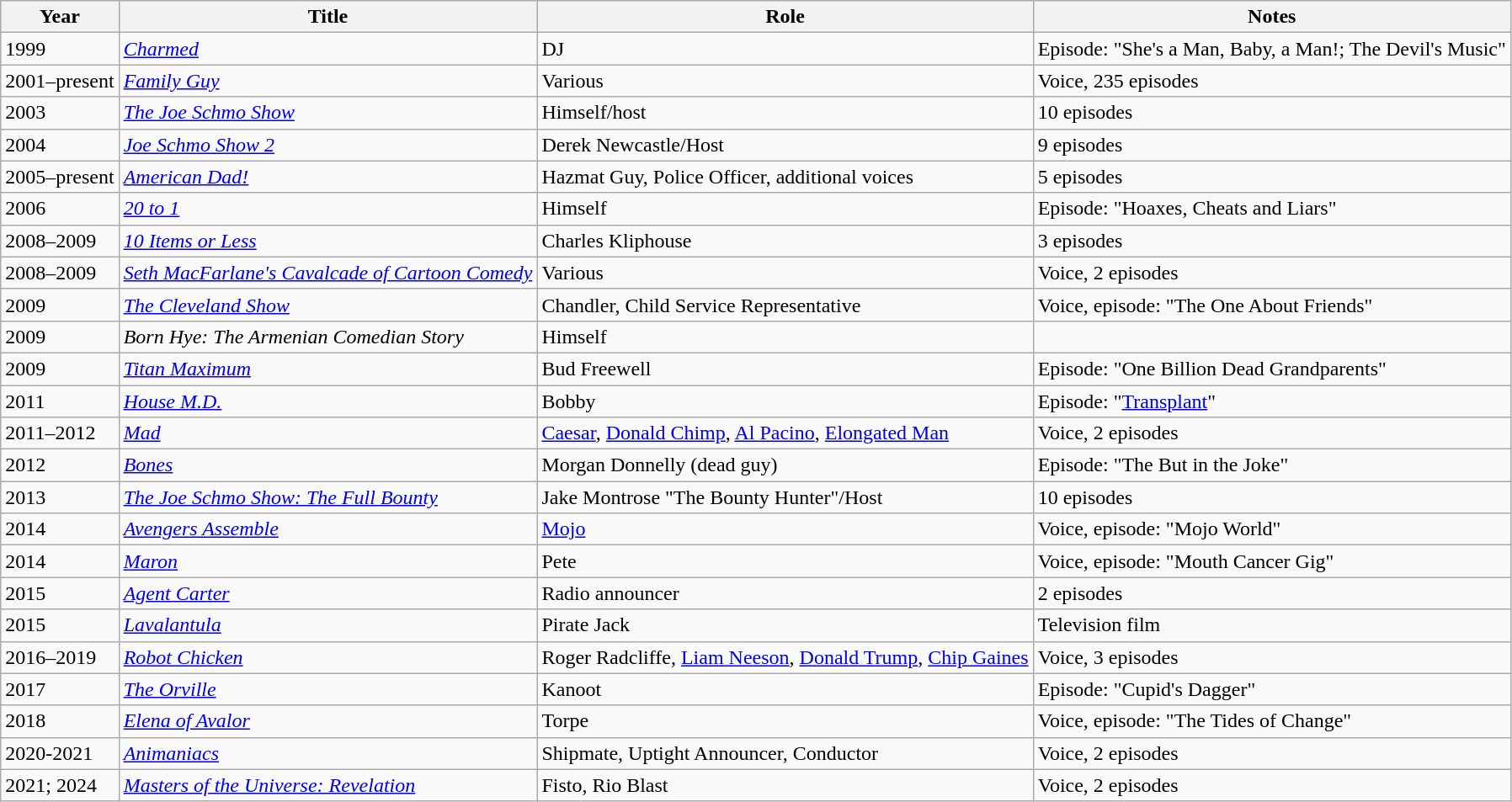<table class="wikitable sortable">
<tr>
<th>Year</th>
<th>Title</th>
<th>Role</th>
<th class="unsortable">Notes</th>
</tr>
<tr>
<td>1999</td>
<td><em><a href='#'>Charmed</a></em></td>
<td>DJ</td>
<td>Episode: "She's a Man, Baby, a Man!; The Devil's Music"</td>
</tr>
<tr>
<td>2001–present</td>
<td><em><a href='#'>Family Guy</a></em></td>
<td>Various</td>
<td>Voice, 235 episodes</td>
</tr>
<tr>
<td>2003</td>
<td><em><a href='#'>The Joe Schmo Show</a></em></td>
<td>Himself/host</td>
<td>10 episodes</td>
</tr>
<tr>
<td>2004</td>
<td><em><a href='#'>Joe Schmo Show 2</a></em></td>
<td>Derek Newcastle/Host</td>
<td>9 episodes</td>
</tr>
<tr>
<td>2005–present</td>
<td><em><a href='#'>American Dad!</a></em></td>
<td>Hazmat Guy, Police Officer, additional voices</td>
<td>5 episodes</td>
</tr>
<tr>
<td>2006</td>
<td><em><a href='#'>20 to 1</a></em></td>
<td>Himself</td>
<td>Episode: "Hoaxes, Cheats and Liars"</td>
</tr>
<tr>
<td>2008–2009</td>
<td><em><a href='#'>10 Items or Less</a></em></td>
<td>Charles Kliphouse</td>
<td>3 episodes</td>
</tr>
<tr>
<td>2008–2009</td>
<td><em><a href='#'>Seth MacFarlane's Cavalcade of Cartoon Comedy</a></em></td>
<td>Various</td>
<td>Voice, 2 episodes</td>
</tr>
<tr>
<td>2009</td>
<td><em><a href='#'>The Cleveland Show</a></em></td>
<td>Chandler, Child Service Representative</td>
<td>Voice, episode: "The One About Friends"</td>
</tr>
<tr>
<td>2009</td>
<td><em>Born Hye: The Armenian Comedian Story</em></td>
<td>Himself</td>
<td></td>
</tr>
<tr>
<td>2009</td>
<td><em><a href='#'>Titan Maximum</a></em></td>
<td>Bud Freewell</td>
<td>Episode: "One Billion Dead Grandparents"</td>
</tr>
<tr>
<td>2011</td>
<td><em><a href='#'>House M.D.</a></em></td>
<td>Bobby</td>
<td>Episode: "<a href='#'>Transplant</a>"</td>
</tr>
<tr>
<td>2011–2012</td>
<td><em><a href='#'>Mad</a></em></td>
<td><a href='#'>Caesar</a>, <a href='#'>Donald Chimp</a>, <a href='#'>Al Pacino</a>, <a href='#'>Elongated Man</a></td>
<td>Voice, 2 episodes</td>
</tr>
<tr>
<td>2012</td>
<td><em><a href='#'>Bones</a></em></td>
<td>Morgan Donnelly (dead guy)</td>
<td>Episode: "The But in the Joke"</td>
</tr>
<tr>
<td>2013</td>
<td><em><a href='#'>The Joe Schmo Show: The Full Bounty</a></em></td>
<td>Jake Montrose "The Bounty Hunter"/Host</td>
<td>10 episodes</td>
</tr>
<tr>
<td>2014</td>
<td><em><a href='#'>Avengers Assemble</a></em></td>
<td><a href='#'>Mojo</a></td>
<td>Voice, episode: "Mojo World"</td>
</tr>
<tr>
<td>2014</td>
<td><em><a href='#'>Maron</a></em></td>
<td>Pete</td>
<td>Voice, episode: "Mouth Cancer Gig"</td>
</tr>
<tr>
<td>2015</td>
<td><em><a href='#'>Agent Carter</a></em></td>
<td>Radio announcer</td>
<td>2 episodes</td>
</tr>
<tr>
<td>2015</td>
<td><em><a href='#'>Lavalantula</a></em></td>
<td>Pirate Jack</td>
<td>Television film</td>
</tr>
<tr>
<td>2016–2019</td>
<td><em><a href='#'>Robot Chicken</a></em></td>
<td>Roger Radcliffe, <a href='#'>Liam Neeson</a>, <a href='#'>Donald Trump</a>, <a href='#'>Chip Gaines</a></td>
<td>Voice, 3 episodes</td>
</tr>
<tr>
<td>2017</td>
<td><em><a href='#'>The Orville</a></em></td>
<td>Kanoot</td>
<td>Episode: "Cupid's Dagger"</td>
</tr>
<tr>
<td>2018</td>
<td><em><a href='#'>Elena of Avalor</a></em></td>
<td>Torpe</td>
<td>Voice, episode: "The Tides of Change"</td>
</tr>
<tr>
<td>2020-2021</td>
<td><em><a href='#'>Animaniacs</a></em></td>
<td>Shipmate, Uptight Announcer, Conductor</td>
<td>Voice, 2 episodes</td>
</tr>
<tr>
<td>2021; 2024</td>
<td><em><a href='#'>Masters of the Universe: Revelation</a></em></td>
<td>Fisto, Rio Blast</td>
<td>Voice, 2 episodes</td>
</tr>
</table>
